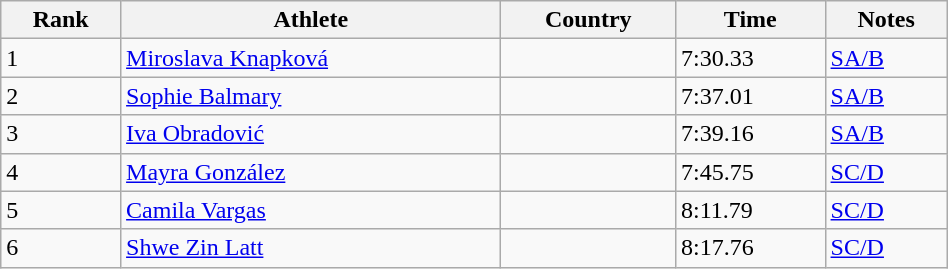<table class="wikitable sortable" width=50%>
<tr>
<th>Rank</th>
<th>Athlete</th>
<th>Country</th>
<th>Time</th>
<th>Notes</th>
</tr>
<tr>
<td>1</td>
<td><a href='#'>Miroslava Knapková</a></td>
<td></td>
<td>7:30.33</td>
<td><a href='#'>SA/B</a></td>
</tr>
<tr>
<td>2</td>
<td><a href='#'>Sophie Balmary</a></td>
<td></td>
<td>7:37.01</td>
<td><a href='#'>SA/B</a></td>
</tr>
<tr>
<td>3</td>
<td><a href='#'>Iva Obradović</a></td>
<td></td>
<td>7:39.16</td>
<td><a href='#'>SA/B</a></td>
</tr>
<tr>
<td>4</td>
<td><a href='#'>Mayra González</a></td>
<td></td>
<td>7:45.75</td>
<td><a href='#'>SC/D</a></td>
</tr>
<tr>
<td>5</td>
<td><a href='#'>Camila Vargas</a></td>
<td></td>
<td>8:11.79</td>
<td><a href='#'>SC/D</a></td>
</tr>
<tr>
<td>6</td>
<td><a href='#'>Shwe Zin Latt</a></td>
<td></td>
<td>8:17.76</td>
<td><a href='#'>SC/D</a></td>
</tr>
</table>
